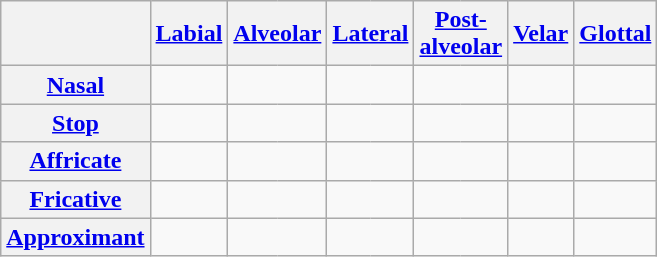<table class="wikitable" style="text-align: center">
<tr>
<th></th>
<th colspan="2"><a href='#'>Labial</a></th>
<th colspan="2"><a href='#'>Alveolar</a></th>
<th colspan="2"><a href='#'>Lateral</a></th>
<th colspan="2"><a href='#'>Post-<br>alveolar</a></th>
<th colspan="2"><a href='#'>Velar</a></th>
<th colspan="2"><a href='#'>Glottal</a></th>
</tr>
<tr>
<th><a href='#'>Nasal</a></th>
<td style="border-right: 0;"></td>
<td style="border-left: 0;"></td>
<td style="border-right: 0;"></td>
<td style="border-left: 0;"></td>
<td colspan="2"></td>
<td colspan="2"></td>
<td style="border-right: 0;"></td>
<td style="border-left: 0;"></td>
<td colspan="2"></td>
</tr>
<tr>
<th><a href='#'>Stop</a></th>
<td style="border-right: 0;"></td>
<td style="border-left: 0;"></td>
<td style="border-right: 0;"></td>
<td style="border-left: 0;"></td>
<td colspan="2"></td>
<td colspan="2"></td>
<td style="border-right: 0;"></td>
<td style="border-left: 0;"></td>
<td style="border-right: 0;"></td>
<td style="border-left: 0;"></td>
</tr>
<tr>
<th><a href='#'>Affricate</a></th>
<td colspan="2"></td>
<td style="border-right: 0;"></td>
<td style="border-left: 0;"></td>
<td style="border-right: 0;"></td>
<td style="border-left: 0;"></td>
<td style="border-right: 0;"></td>
<td style="border-left: 0;"></td>
<td colspan="2"></td>
<td colspan="2"></td>
</tr>
<tr>
<th><a href='#'>Fricative</a></th>
<td style="border-right: 0;"></td>
<td style="border-left: 0;"></td>
<td style="border-right: 0;"></td>
<td style="border-left: 0;"></td>
<td style="border-right: 0;"></td>
<td style="border-left: 0;"></td>
<td style="border-right: 0;"></td>
<td style="border-left: 0;"></td>
<td colspan="2"></td>
<td style="border-right: 0;"></td>
<td style="border-left: 0;"></td>
</tr>
<tr>
<th><a href='#'>Approximant</a></th>
<td colspan="2"></td>
<td colspan="2"></td>
<td style="border-right: 0;"></td>
<td style="border-left: 0;"></td>
<td colspan="2"></td>
<td colspan="2"></td>
<td colspan="2"></td>
</tr>
</table>
